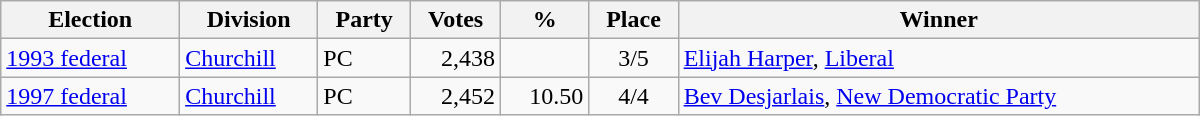<table class="wikitable" width="800">
<tr>
<th align="left">Election</th>
<th align="left">Division</th>
<th align="left">Party</th>
<th align="right">Votes</th>
<th align="right">%</th>
<th align="center">Place</th>
<th align="center">Winner</th>
</tr>
<tr>
<td align="left"><a href='#'>1993 federal</a></td>
<td align="left"><a href='#'>Churchill</a></td>
<td align="left">PC</td>
<td align="right">2,438</td>
<td align="right"></td>
<td align="center">3/5</td>
<td align="left"><a href='#'>Elijah Harper</a>, <a href='#'>Liberal</a></td>
</tr>
<tr>
<td align="left"><a href='#'>1997 federal</a></td>
<td align="left"><a href='#'>Churchill</a></td>
<td align="left">PC</td>
<td align="right">2,452</td>
<td align="right">10.50</td>
<td align="center">4/4</td>
<td align="left"><a href='#'>Bev Desjarlais</a>, <a href='#'>New Democratic Party</a></td>
</tr>
</table>
